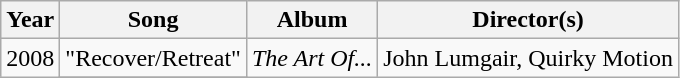<table class="wikitable">
<tr>
<th>Year</th>
<th>Song</th>
<th>Album</th>
<th>Director(s)</th>
</tr>
<tr>
<td rowspan="2">2008</td>
<td>"Recover/Retreat"</td>
<td rowspan="4"><em>The Art Of...</em></td>
<td rowspan="8">John Lumgair, Quirky Motion</td>
</tr>
<tr>
</tr>
</table>
